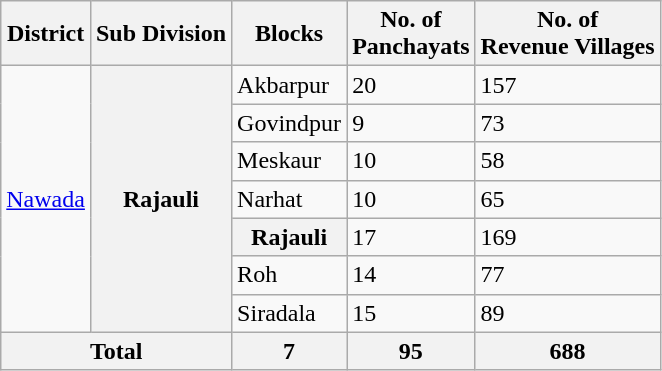<table class="wikitable">
<tr>
<th>District</th>
<th>Sub Division</th>
<th>Blocks</th>
<th>No. of<br>Panchayats</th>
<th>No. of<br>Revenue Villages</th>
</tr>
<tr>
<td rowspan="7"><a href='#'>Nawada</a></td>
<th rowspan="7">Rajauli</th>
<td>Akbarpur</td>
<td>20</td>
<td>157</td>
</tr>
<tr>
<td>Govindpur</td>
<td>9</td>
<td>73</td>
</tr>
<tr>
<td>Meskaur</td>
<td>10</td>
<td>58</td>
</tr>
<tr>
<td>Narhat</td>
<td>10</td>
<td>65</td>
</tr>
<tr>
<th>Rajauli</th>
<td>17</td>
<td>169</td>
</tr>
<tr>
<td>Roh</td>
<td>14</td>
<td>77</td>
</tr>
<tr>
<td>Siradala</td>
<td>15</td>
<td>89</td>
</tr>
<tr>
<th colspan="2">Total</th>
<th>7</th>
<th>95</th>
<th>688</th>
</tr>
</table>
